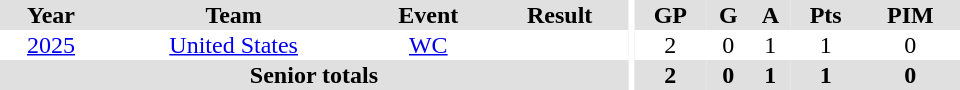<table border="0" cellpadding="1" cellspacing="0" ID="Table3" style="text-align:center; width:40em">
<tr ALIGN="center" bgcolor="#e0e0e0">
<th>Year</th>
<th>Team</th>
<th>Event</th>
<th>Result</th>
<th rowspan="99" bgcolor="#ffffff"></th>
<th>GP</th>
<th>G</th>
<th>A</th>
<th>Pts</th>
<th>PIM</th>
</tr>
<tr>
<td><a href='#'>2025</a></td>
<td><a href='#'>United States</a></td>
<td><a href='#'>WC</a></td>
<td></td>
<td>2</td>
<td>0</td>
<td>1</td>
<td>1</td>
<td>0</td>
</tr>
<tr bgcolor="#e0e0e0">
<th colspan="4">Senior totals</th>
<th>2</th>
<th>0</th>
<th>1</th>
<th>1</th>
<th>0</th>
</tr>
</table>
